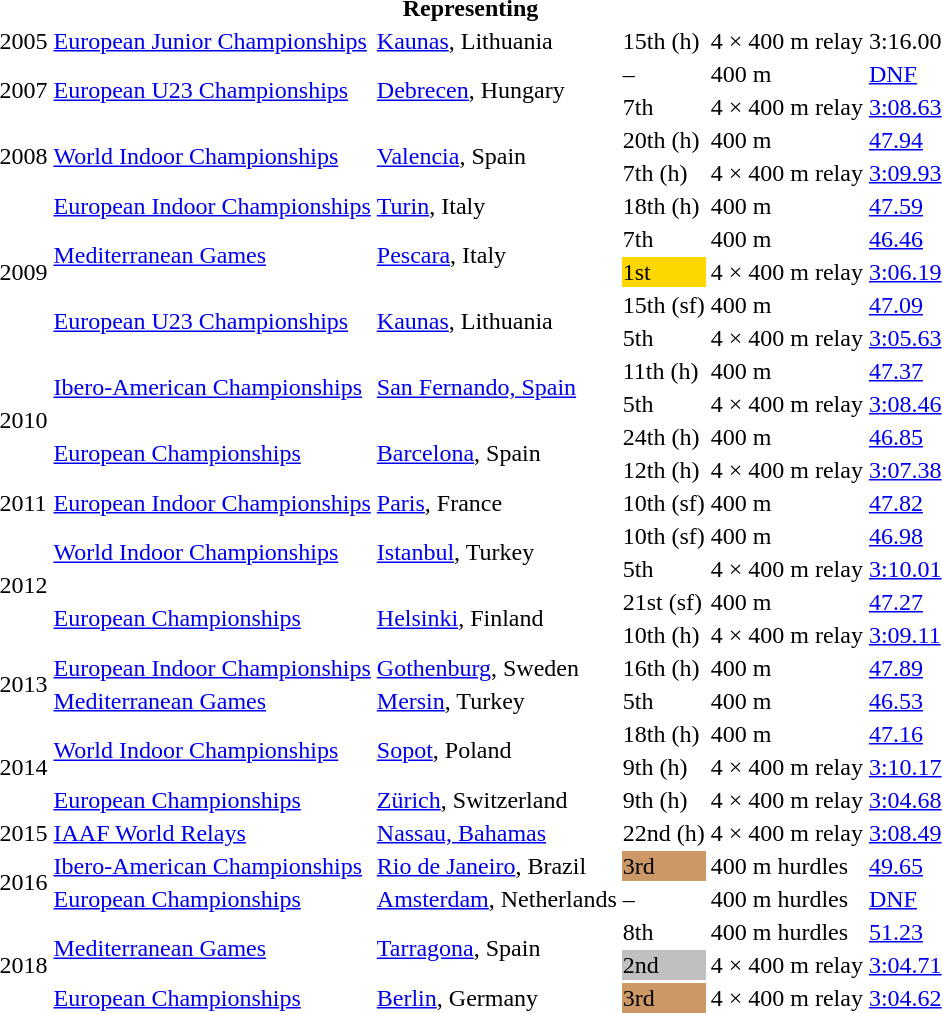<table>
<tr>
<th colspan="6">Representing </th>
</tr>
<tr>
<td>2005</td>
<td><a href='#'>European Junior Championships</a></td>
<td><a href='#'>Kaunas</a>, Lithuania</td>
<td>15th (h)</td>
<td>4 × 400 m relay</td>
<td>3:16.00</td>
</tr>
<tr>
<td rowspan=2>2007</td>
<td rowspan=2><a href='#'>European U23 Championships</a></td>
<td rowspan=2><a href='#'>Debrecen</a>, Hungary</td>
<td>–</td>
<td>400 m</td>
<td><a href='#'>DNF</a></td>
</tr>
<tr>
<td>7th</td>
<td>4 × 400 m relay</td>
<td><a href='#'>3:08.63</a></td>
</tr>
<tr>
<td rowspan=2>2008</td>
<td rowspan=2><a href='#'>World Indoor Championships</a></td>
<td rowspan=2><a href='#'>Valencia</a>, Spain</td>
<td>20th (h)</td>
<td>400 m</td>
<td><a href='#'>47.94</a></td>
</tr>
<tr>
<td>7th (h)</td>
<td>4 × 400 m relay</td>
<td><a href='#'>3:09.93</a></td>
</tr>
<tr>
<td rowspan=5>2009</td>
<td><a href='#'>European Indoor Championships</a></td>
<td><a href='#'>Turin</a>, Italy</td>
<td>18th (h)</td>
<td>400 m</td>
<td><a href='#'>47.59</a></td>
</tr>
<tr>
<td rowspan=2><a href='#'>Mediterranean Games</a></td>
<td rowspan=2><a href='#'>Pescara</a>, Italy</td>
<td>7th</td>
<td>400 m</td>
<td><a href='#'>46.46</a></td>
</tr>
<tr>
<td bgcolor=gold>1st</td>
<td>4 × 400 m relay</td>
<td><a href='#'>3:06.19</a></td>
</tr>
<tr>
<td rowspan=2><a href='#'>European U23 Championships</a></td>
<td rowspan=2><a href='#'>Kaunas</a>, Lithuania</td>
<td>15th (sf)</td>
<td>400 m</td>
<td><a href='#'>47.09</a></td>
</tr>
<tr>
<td>5th</td>
<td>4 × 400 m relay</td>
<td><a href='#'>3:05.63</a></td>
</tr>
<tr>
<td rowspan=4>2010</td>
<td rowspan=2><a href='#'>Ibero-American Championships</a></td>
<td rowspan=2><a href='#'>San Fernando, Spain</a></td>
<td>11th (h)</td>
<td>400 m</td>
<td><a href='#'>47.37</a></td>
</tr>
<tr>
<td>5th</td>
<td>4 × 400 m relay</td>
<td><a href='#'>3:08.46</a></td>
</tr>
<tr>
<td rowspan=2><a href='#'>European Championships</a></td>
<td rowspan=2><a href='#'>Barcelona</a>, Spain</td>
<td>24th (h)</td>
<td>400 m</td>
<td><a href='#'>46.85</a></td>
</tr>
<tr>
<td>12th (h)</td>
<td>4 × 400 m relay</td>
<td><a href='#'>3:07.38</a></td>
</tr>
<tr>
<td>2011</td>
<td><a href='#'>European Indoor Championships</a></td>
<td><a href='#'>Paris</a>, France</td>
<td>10th (sf)</td>
<td>400 m</td>
<td><a href='#'>47.82</a></td>
</tr>
<tr>
<td rowspan=4>2012</td>
<td rowspan=2><a href='#'>World Indoor Championships</a></td>
<td rowspan=2><a href='#'>Istanbul</a>, Turkey</td>
<td>10th (sf)</td>
<td>400 m</td>
<td><a href='#'>46.98</a></td>
</tr>
<tr>
<td>5th</td>
<td>4 × 400 m relay</td>
<td><a href='#'>3:10.01</a></td>
</tr>
<tr>
<td rowspan=2><a href='#'>European Championships</a></td>
<td rowspan=2><a href='#'>Helsinki</a>, Finland</td>
<td>21st (sf)</td>
<td>400 m</td>
<td><a href='#'>47.27</a></td>
</tr>
<tr>
<td>10th (h)</td>
<td>4 × 400 m relay</td>
<td><a href='#'>3:09.11</a></td>
</tr>
<tr>
<td rowspan=2>2013</td>
<td><a href='#'>European Indoor Championships</a></td>
<td><a href='#'>Gothenburg</a>, Sweden</td>
<td>16th (h)</td>
<td>400 m</td>
<td><a href='#'>47.89</a></td>
</tr>
<tr>
<td><a href='#'>Mediterranean Games</a></td>
<td><a href='#'>Mersin</a>, Turkey</td>
<td>5th</td>
<td>400 m</td>
<td><a href='#'>46.53</a></td>
</tr>
<tr>
<td rowspan=3>2014</td>
<td rowspan=2><a href='#'>World Indoor Championships</a></td>
<td rowspan=2><a href='#'>Sopot</a>, Poland</td>
<td>18th (h)</td>
<td>400 m</td>
<td><a href='#'>47.16</a></td>
</tr>
<tr>
<td>9th (h)</td>
<td>4 × 400 m relay</td>
<td><a href='#'>3:10.17</a></td>
</tr>
<tr>
<td><a href='#'>European Championships</a></td>
<td><a href='#'>Zürich</a>, Switzerland</td>
<td>9th (h)</td>
<td>4 × 400 m relay</td>
<td><a href='#'>3:04.68</a></td>
</tr>
<tr>
<td>2015</td>
<td><a href='#'>IAAF World Relays</a></td>
<td><a href='#'>Nassau, Bahamas</a></td>
<td>22nd (h)</td>
<td>4 × 400 m relay</td>
<td><a href='#'>3:08.49</a></td>
</tr>
<tr>
<td rowspan=2>2016</td>
<td><a href='#'>Ibero-American Championships</a></td>
<td><a href='#'>Rio de Janeiro</a>, Brazil</td>
<td bgcolor=cc9966>3rd</td>
<td>400 m hurdles</td>
<td><a href='#'>49.65</a></td>
</tr>
<tr>
<td><a href='#'>European Championships</a></td>
<td><a href='#'>Amsterdam</a>, Netherlands</td>
<td>–</td>
<td>400 m hurdles</td>
<td><a href='#'>DNF</a></td>
</tr>
<tr>
<td rowspan=3>2018</td>
<td rowspan=2><a href='#'>Mediterranean Games</a></td>
<td rowspan=2><a href='#'>Tarragona</a>, Spain</td>
<td>8th</td>
<td>400 m hurdles</td>
<td><a href='#'>51.23</a></td>
</tr>
<tr>
<td bgcolor=silver>2nd</td>
<td>4 × 400 m relay</td>
<td><a href='#'>3:04.71</a></td>
</tr>
<tr>
<td><a href='#'>European Championships</a></td>
<td><a href='#'>Berlin</a>, Germany</td>
<td bgcolor=cc9966>3rd</td>
<td>4 × 400 m relay</td>
<td><a href='#'>3:04.62</a></td>
</tr>
</table>
